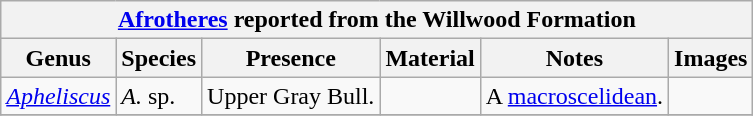<table class="wikitable" align="center">
<tr>
<th colspan="6" align="center"><strong><a href='#'>Afrotheres</a> reported from the Willwood Formation</strong></th>
</tr>
<tr>
<th>Genus</th>
<th>Species</th>
<th>Presence</th>
<th><strong>Material</strong></th>
<th>Notes</th>
<th>Images</th>
</tr>
<tr>
<td><em><a href='#'>Apheliscus</a></em></td>
<td><em>A.</em> sp.</td>
<td>Upper Gray Bull.</td>
<td></td>
<td>A <a href='#'>macroscelidean</a>.</td>
<td></td>
</tr>
<tr>
</tr>
</table>
